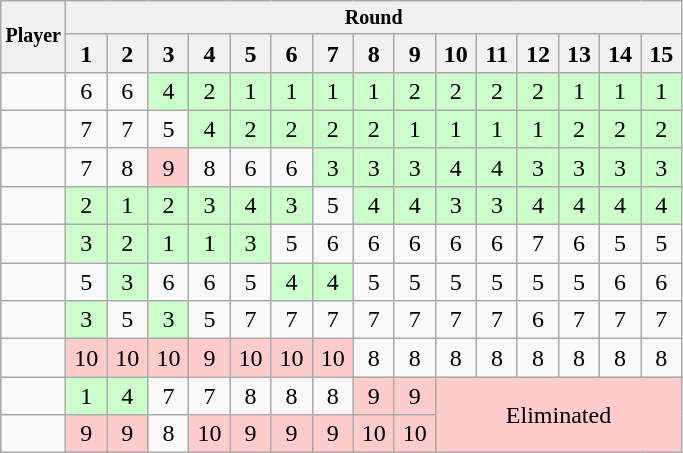<table class="wikitable">
<tr style="font-size:10pt;font-weight:bold">
<th rowspan=2>Player</th>
<th colspan=15>Round</th>
</tr>
<tr>
<th style="width:20px;">1</th>
<th style="width:20px;">2</th>
<th style="width:20px;">3</th>
<th style="width:20px;">4</th>
<th style="width:20px;">5</th>
<th style="width:20px;">6</th>
<th style="width:20px;">7</th>
<th style="width:20px;">8</th>
<th style="width:20px;">9</th>
<th style="width:20px;">10</th>
<th style="width:20px;">11</th>
<th style="width:20px;">12</th>
<th style="width:20px;">13</th>
<th style="width:20px;">14</th>
<th style="width:20px;">15</th>
</tr>
<tr>
<td> </td>
<td align=center>6</td>
<td align=center>6</td>
<td style="text-align:center; background:#cfc;">4</td>
<td style="text-align:center; background:#cfc;">2</td>
<td style="text-align:center; background:#cfc;">1</td>
<td style="text-align:center; background:#cfc;">1</td>
<td style="text-align:center; background:#cfc;">1</td>
<td style="text-align:center; background:#cfc;">1</td>
<td style="text-align:center; background:#cfc;">2</td>
<td style="text-align:center; background:#cfc;">2</td>
<td style="text-align:center; background:#cfc;">2</td>
<td style="text-align:center; background:#cfc;">2</td>
<td style="text-align:center; background:#cfc;">1</td>
<td style="text-align:center; background:#cfc;">1</td>
<td style="text-align:center; background:#cfc;">1</td>
</tr>
<tr>
<td> </td>
<td align=center>7</td>
<td align=center>7</td>
<td align=center>5</td>
<td style="text-align:center; background:#cfc;">4</td>
<td style="text-align:center; background:#cfc;">2</td>
<td style="text-align:center; background:#cfc;">2</td>
<td style="text-align:center; background:#cfc;">2</td>
<td style="text-align:center; background:#cfc;">2</td>
<td style="text-align:center; background:#cfc;">1</td>
<td style="text-align:center; background:#cfc;">1</td>
<td style="text-align:center; background:#cfc;">1</td>
<td style="text-align:center; background:#cfc;">1</td>
<td style="text-align:center; background:#cfc;">2</td>
<td style="text-align:center; background:#cfc;">2</td>
<td style="text-align:center; background:#cfc;">2</td>
</tr>
<tr>
<td> </td>
<td align=center>7</td>
<td align=center>8</td>
<td style="text-align:center; background:#fcc;">9</td>
<td align=center>8</td>
<td align=center>6</td>
<td align=center>6</td>
<td style="text-align:center; background:#cfc;">3</td>
<td style="text-align:center; background:#cfc;">3</td>
<td style="text-align:center; background:#cfc;">3</td>
<td style="text-align:center; background:#cfc;">4</td>
<td style="text-align:center; background:#cfc;">4</td>
<td style="text-align:center; background:#cfc;">3</td>
<td style="text-align:center; background:#cfc;">3</td>
<td style="text-align:center; background:#cfc;">3</td>
<td style="text-align:center; background:#cfc;">3</td>
</tr>
<tr>
<td> </td>
<td style="text-align:center; background:#cfc;">2</td>
<td style="text-align:center; background:#cfc;">1</td>
<td style="text-align:center; background:#cfc;">2</td>
<td style="text-align:center; background:#cfc;">3</td>
<td style="text-align:center; background:#cfc;">4</td>
<td style="text-align:center; background:#cfc;">3</td>
<td align=center>5</td>
<td style="text-align:center; background:#cfc;">4</td>
<td style="text-align:center; background:#cfc;">4</td>
<td style="text-align:center; background:#cfc;">3</td>
<td style="text-align:center; background:#cfc;">3</td>
<td style="text-align:center; background:#cfc;">4</td>
<td style="text-align:center; background:#cfc;">4</td>
<td style="text-align:center; background:#cfc;">4</td>
<td style="text-align:center; background:#cfc;">4</td>
</tr>
<tr>
<td> </td>
<td style="text-align:center; background:#cfc;">3</td>
<td style="text-align:center; background:#cfc;">2</td>
<td style="text-align:center; background:#cfc;">1</td>
<td style="text-align:center; background:#cfc;">1</td>
<td style="text-align:center; background:#cfc;">3</td>
<td align=center>5</td>
<td align=center>6</td>
<td align=center>6</td>
<td align=center>6</td>
<td align=center>6</td>
<td align=center>6</td>
<td align=center>7</td>
<td align=center>6</td>
<td align=center>5</td>
<td align=center>5</td>
</tr>
<tr>
<td> </td>
<td align=center>5</td>
<td style="text-align:center; background:#cfc;">3</td>
<td align=center>6</td>
<td align=center>6</td>
<td align=center>5</td>
<td style="text-align:center; background:#cfc;">4</td>
<td style="text-align:center; background:#cfc;">4</td>
<td align=center>5</td>
<td align=center>5</td>
<td align=center>5</td>
<td align=center>5</td>
<td align=center>5</td>
<td align=center>5</td>
<td align=center>6</td>
<td align=center>6</td>
</tr>
<tr>
<td></td>
<td style="text-align:center; background:#cfc;">3</td>
<td align=center>5</td>
<td style="text-align:center; background:#cfc;">3</td>
<td align=center>5</td>
<td align=center>7</td>
<td align=center>7</td>
<td align=center>7</td>
<td align=center>7</td>
<td align=center>7</td>
<td align=center>7</td>
<td align=center>7</td>
<td align=center>6</td>
<td align=center>7</td>
<td align=center>7</td>
<td align=center>7</td>
</tr>
<tr>
<td> </td>
<td style="text-align:center; background:#fcc;">10</td>
<td style="text-align:center; background:#fcc;">10</td>
<td style="text-align:center; background:#fcc;">10</td>
<td style="text-align:center; background:#fcc;">9</td>
<td style="text-align:center; background:#fcc;">10</td>
<td style="text-align:center; background:#fcc;">10</td>
<td style="text-align:center; background:#fcc;">10</td>
<td align=center>8</td>
<td align=center>8</td>
<td align=center>8</td>
<td align=center>8</td>
<td align=center>8</td>
<td align=center>8</td>
<td align=center>8</td>
<td align=center>8</td>
</tr>
<tr>
<td> </td>
<td style="text-align:center; background:#cfc;">1</td>
<td style="text-align:center; background:#cfc;">4</td>
<td align=center>7</td>
<td align=center>7</td>
<td align=center>8</td>
<td align=center>8</td>
<td align=center>8</td>
<td style="text-align:center; background:#fcc;">9</td>
<td style="text-align:center; background:#fcc;">9</td>
<td style="text-align:center; background:#fcc;" rowspan="2" colspan="6">Eliminated</td>
</tr>
<tr>
<td> </td>
<td style="text-align:center; background:#fcc;">9</td>
<td style="text-align:center; background:#fcc;">9</td>
<td align=center>8</td>
<td style="text-align:center; background:#fcc;">10</td>
<td style="text-align:center; background:#fcc;">9</td>
<td style="text-align:center; background:#fcc;">9</td>
<td style="text-align:center; background:#fcc;">9</td>
<td style="text-align:center; background:#fcc;">10</td>
<td style="text-align:center; background:#fcc;">10</td>
</tr>
</table>
